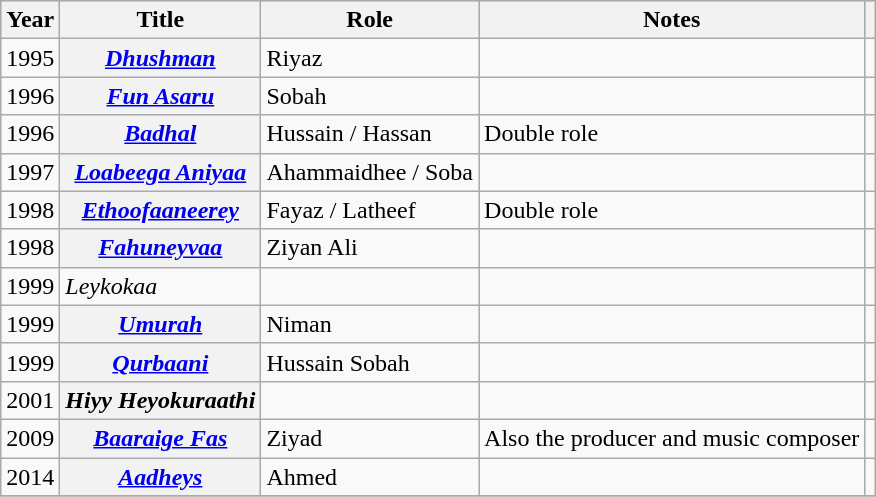<table class="wikitable sortable plainrowheaders">
<tr style="background:#ccc; text-align:center;">
<th scope="col">Year</th>
<th scope="col">Title</th>
<th scope="col">Role</th>
<th scope="col">Notes</th>
<th scope="col" class="unsortable"></th>
</tr>
<tr>
<td>1995</td>
<th scope="row"><em><a href='#'>Dhushman</a></em></th>
<td>Riyaz</td>
<td></td>
<td style="text-align: center;"></td>
</tr>
<tr>
<td>1996</td>
<th scope="row"><em><a href='#'>Fun Asaru</a></em></th>
<td>Sobah</td>
<td></td>
<td style="text-align: center;"></td>
</tr>
<tr>
<td>1996</td>
<th scope="row"><em><a href='#'>Badhal</a></em></th>
<td>Hussain / Hassan</td>
<td>Double role</td>
<td style="text-align: center;"></td>
</tr>
<tr>
<td>1997</td>
<th scope="row"><em><a href='#'>Loabeega Aniyaa</a></em></th>
<td>Ahammaidhee / Soba</td>
<td></td>
<td style="text-align: center;"></td>
</tr>
<tr>
<td>1998</td>
<th scope="row"><em><a href='#'>Ethoofaaneerey</a></em></th>
<td>Fayaz / Latheef</td>
<td>Double role</td>
<td style="text-align: center;"></td>
</tr>
<tr>
<td>1998</td>
<th scope="row"><em><a href='#'>Fahuneyvaa</a></em></th>
<td>Ziyan Ali</td>
<td></td>
<td style="text-align: center;"></td>
</tr>
<tr>
<td>1999</td>
<td><em>Leykokaa</em></td>
<td></td>
<td></td>
<td></td>
</tr>
<tr>
<td>1999</td>
<th scope="row"><em><a href='#'>Umurah</a></em></th>
<td>Niman</td>
<td></td>
<td style="text-align: center;"></td>
</tr>
<tr>
<td>1999</td>
<th scope="row"><em><a href='#'>Qurbaani</a></em></th>
<td>Hussain Sobah</td>
<td></td>
<td style="text-align: center;"></td>
</tr>
<tr>
<td>2001</td>
<th scope="row"><em>Hiyy Heyokuraathi</em></th>
<td></td>
<td></td>
<td></td>
</tr>
<tr>
<td>2009</td>
<th scope="row"><em><a href='#'>Baaraige Fas</a></em></th>
<td>Ziyad</td>
<td>Also the producer and music composer</td>
<td style="text-align: center;"></td>
</tr>
<tr>
<td>2014</td>
<th scope="row"><em><a href='#'>Aadheys</a></em></th>
<td>Ahmed</td>
<td></td>
<td style="text-align: center;"></td>
</tr>
<tr>
</tr>
</table>
